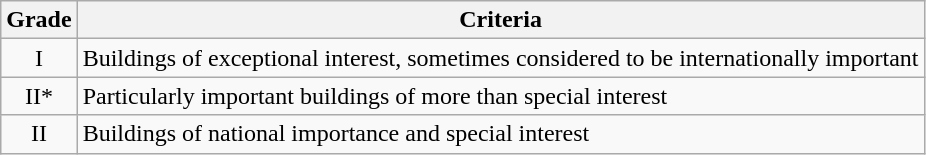<table class="wikitable">
<tr>
<th>Grade</th>
<th>Criteria</th>
</tr>
<tr>
<td align="center" >I</td>
<td>Buildings of exceptional interest, sometimes considered to be internationally important</td>
</tr>
<tr>
<td align="center" >II*</td>
<td>Particularly important buildings of more than special interest</td>
</tr>
<tr>
<td align="center" >II</td>
<td>Buildings of national importance and special interest</td>
</tr>
</table>
